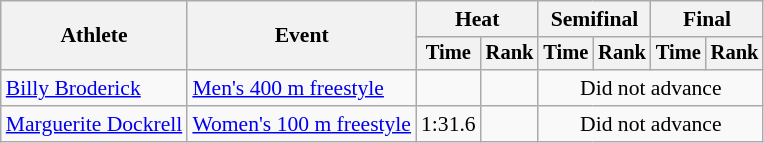<table class=wikitable style="font-size:90%;">
<tr>
<th rowspan=2>Athlete</th>
<th rowspan=2>Event</th>
<th colspan=2>Heat</th>
<th colspan=2>Semifinal</th>
<th colspan=2>Final</th>
</tr>
<tr style="font-size:95%">
<th>Time</th>
<th>Rank</th>
<th>Time</th>
<th>Rank</th>
<th>Time</th>
<th>Rank</th>
</tr>
<tr align=center>
<td align=left><a href='#'>Billy Broderick</a></td>
<td align=left><a href='#'>Men's 400 m freestyle</a></td>
<td></td>
<td></td>
<td colspan=4>Did not advance</td>
</tr>
<tr align=center>
<td align=left><a href='#'>Marguerite Dockrell</a></td>
<td align=left><a href='#'>Women's 100 m freestyle</a></td>
<td>1:31.6</td>
<td></td>
<td colspan=4>Did not advance</td>
</tr>
</table>
